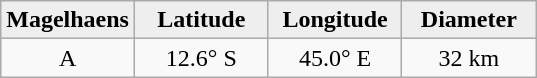<table class="wikitable">
<tr>
<th width="25%" style="background:#eeeeee;">Magelhaens</th>
<th width="25%" style="background:#eeeeee;">Latitude</th>
<th width="25%" style="background:#eeeeee;">Longitude</th>
<th width="25%" style="background:#eeeeee;">Diameter</th>
</tr>
<tr>
<td align="center">A</td>
<td align="center">12.6° S</td>
<td align="center">45.0° E</td>
<td align="center">32 km</td>
</tr>
</table>
